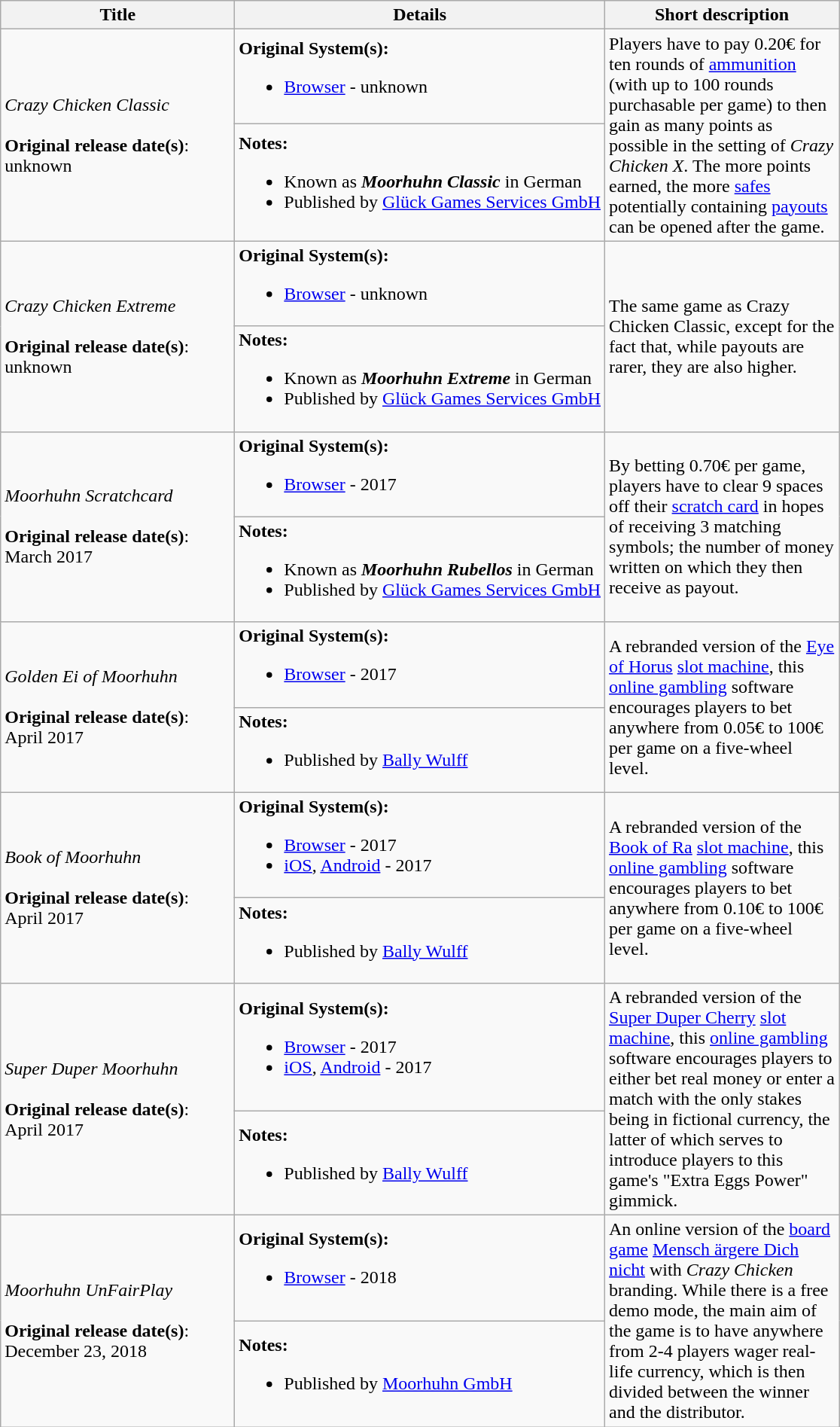<table class="wikitable">
<tr>
<th style="width: 200px;">Title</th>
<th>Details</th>
<th style="width: 200px;">Short description</th>
</tr>
<tr>
<td rowspan="2"><div><em>Crazy Chicken Classic</em><br><br><strong>Original release date(s)</strong>:<br>unknown<br></div></td>
<td><strong>Original System(s):</strong><br><ul><li><a href='#'>Browser</a> - unknown</li></ul></td>
<td rowspan="2">Players have to pay 0.20€ for ten rounds of <a href='#'>ammunition</a> (with up to 100 rounds purchasable per game) to then gain as many points as possible in the setting of <em>Crazy Chicken X</em>. The more points earned, the more <a href='#'>safes</a> potentially containing <a href='#'>payouts</a> can be opened after the game.</td>
</tr>
<tr>
<td><strong>Notes:</strong><br><ul><li>Known as <strong><em>Moorhuhn Classic</em></strong> in German</li><li>Published by <a href='#'>Glück Games Services GmbH</a></li></ul></td>
</tr>
<tr>
<td rowspan="2"><div><em>Crazy Chicken Extreme</em><br><br><strong>Original release date(s)</strong>:<br>unknown<br></div></td>
<td><strong>Original System(s):</strong><br><ul><li><a href='#'>Browser</a> - unknown</li></ul></td>
<td rowspan="2">The same game as Crazy Chicken Classic, except for the fact that, while payouts are rarer, they are also higher.</td>
</tr>
<tr>
<td><strong>Notes:</strong><br><ul><li>Known as <strong><em>Moorhuhn Extreme</em></strong> in German</li><li>Published by <a href='#'>Glück Games Services GmbH</a></li></ul></td>
</tr>
<tr>
<td rowspan="2"><div><em>Moorhuhn Scratchcard</em><br><br><strong>Original release date(s)</strong>:<br>March 2017<br></div></td>
<td><strong>Original System(s):</strong><br><ul><li><a href='#'>Browser</a> - 2017</li></ul></td>
<td rowspan="2">By betting 0.70€ per game, players have to clear 9 spaces off their <a href='#'>scratch card</a> in hopes of receiving 3 matching symbols; the number of money written on which they then receive as payout.</td>
</tr>
<tr>
<td><strong>Notes:</strong><br><ul><li>Known as <strong><em>Moorhuhn Rubellos</em></strong> in German</li><li>Published by <a href='#'>Glück Games Services GmbH</a></li></ul></td>
</tr>
<tr>
<td rowspan="2"><div><em>Golden Ei of Moorhuhn</em><br><br><strong>Original release date(s)</strong>:<br>April 2017<br></div></td>
<td><strong>Original System(s):</strong><br><ul><li><a href='#'>Browser</a> - 2017</li></ul></td>
<td rowspan="2">A rebranded version of the <a href='#'>Eye of Horus</a> <a href='#'>slot machine</a>, this <a href='#'>online gambling</a> software encourages players to bet anywhere from 0.05€ to 100€ per game on a five-wheel level.</td>
</tr>
<tr>
<td><strong>Notes:</strong><br><ul><li>Published by <a href='#'>Bally Wulff</a></li></ul></td>
</tr>
<tr>
<td rowspan="2"><div><em>Book of Moorhuhn</em><br><br><strong>Original release date(s)</strong>:<br>April 2017<br></div></td>
<td><strong>Original System(s):</strong><br><ul><li><a href='#'>Browser</a> - 2017</li><li><a href='#'>iOS</a>, <a href='#'>Android</a> - 2017</li></ul></td>
<td rowspan="2">A rebranded version of the <a href='#'>Book of Ra</a> <a href='#'>slot machine</a>, this <a href='#'>online gambling</a> software encourages players to bet anywhere from 0.10€ to 100€ per game on a five-wheel level.</td>
</tr>
<tr>
<td><strong>Notes:</strong><br><ul><li>Published by <a href='#'>Bally Wulff</a></li></ul></td>
</tr>
<tr>
<td rowspan="2"><div><em>Super Duper Moorhuhn</em><br><br><strong>Original release date(s)</strong>:<br>April 2017<br></div></td>
<td><strong>Original System(s):</strong><br><ul><li><a href='#'>Browser</a> - 2017</li><li><a href='#'>iOS</a>, <a href='#'>Android</a> - 2017</li></ul></td>
<td rowspan="2">A rebranded version of the <a href='#'>Super Duper Cherry</a> <a href='#'>slot machine</a>, this <a href='#'>online gambling</a> software encourages players to either bet real money or enter a match with the only stakes being in fictional currency, the latter of which serves to introduce players to this game's "Extra Eggs Power" gimmick.</td>
</tr>
<tr>
<td><strong>Notes:</strong><br><ul><li>Published by <a href='#'>Bally Wulff</a></li></ul></td>
</tr>
<tr>
<td rowspan="2"><div><em>Moorhuhn UnFairPlay</em><br><br><strong>Original release date(s)</strong>:<br>December 23, 2018<br></div></td>
<td><strong>Original System(s):</strong><br><ul><li><a href='#'>Browser</a> - 2018</li></ul></td>
<td rowspan="2">An online version of the <a href='#'>board game</a> <a href='#'>Mensch ärgere Dich nicht</a> with <em>Crazy Chicken</em> branding. While there is a free demo mode, the main aim of the game is to have anywhere from 2-4 players wager real-life currency, which is then divided between the winner and the distributor.</td>
</tr>
<tr>
<td><strong>Notes:</strong><br><ul><li>Published by <a href='#'>Moorhuhn GmbH</a></li></ul></td>
</tr>
</table>
